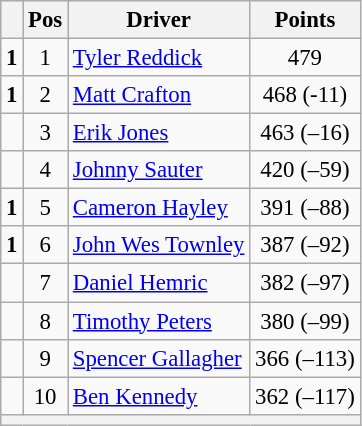<table class="wikitable" style="font-size: 95%;">
<tr>
<th></th>
<th>Pos</th>
<th>Driver</th>
<th>Points</th>
</tr>
<tr>
<td align="left"> <strong>1</strong></td>
<td style="text-align:center;">1</td>
<td><a href='#'>Tyler Reddick</a></td>
<td style="text-align:center;">479</td>
</tr>
<tr>
<td align="left"> <strong>1</strong></td>
<td style="text-align:center;">2</td>
<td><a href='#'>Matt Crafton</a></td>
<td style="text-align:center;">468 (-11)</td>
</tr>
<tr>
<td align="left"></td>
<td style="text-align:center;">3</td>
<td><a href='#'>Erik Jones</a></td>
<td style="text-align:center;">463 (–16)</td>
</tr>
<tr>
<td align="left"></td>
<td style="text-align:center;">4</td>
<td><a href='#'>Johnny Sauter</a></td>
<td style="text-align:center;">420 (–59)</td>
</tr>
<tr>
<td align="left"> <strong>1</strong></td>
<td style="text-align:center;">5</td>
<td><a href='#'>Cameron Hayley</a></td>
<td style="text-align:center;">391 (–88)</td>
</tr>
<tr>
<td align="left"> <strong>1</strong></td>
<td style="text-align:center;">6</td>
<td><a href='#'>John Wes Townley</a></td>
<td style="text-align:center;">387 (–92)</td>
</tr>
<tr>
<td align="left"></td>
<td style="text-align:center;">7</td>
<td><a href='#'>Daniel Hemric</a></td>
<td style="text-align:center;">382 (–97)</td>
</tr>
<tr>
<td align="left"></td>
<td style="text-align:center;">8</td>
<td><a href='#'>Timothy Peters</a></td>
<td style="text-align:center;">380 (–99)</td>
</tr>
<tr>
<td align="left"></td>
<td style="text-align:center;">9</td>
<td><a href='#'>Spencer Gallagher</a></td>
<td style="text-align:center;">366 (–113)</td>
</tr>
<tr>
<td align="left"></td>
<td style="text-align:center;">10</td>
<td><a href='#'>Ben Kennedy</a></td>
<td style="text-align:center;">362 (–117)</td>
</tr>
<tr>
<th colspan="9"></th>
</tr>
</table>
